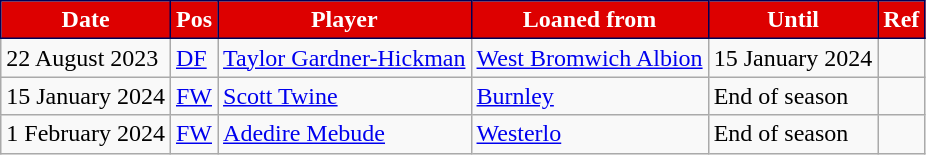<table class="wikitable plainrowheaders sortable">
<tr>
<th style="background:#DD0000;color:#ffffff;border:1px solid #000056">Date</th>
<th style="background:#DD0000;color:#ffffff;border:1px solid #000056">Pos</th>
<th style="background:#DD0000;color:#ffffff;border:1px solid #000056">Player</th>
<th style="background:#DD0000;color:#ffffff;border:1px solid #000056">Loaned from</th>
<th style="background:#DD0000;color:#ffffff;border:1px solid #000056">Until</th>
<th style="background:#DD0000;color:#ffffff;border:1px solid #000056">Ref</th>
</tr>
<tr>
<td>22 August 2023</td>
<td><a href='#'>DF</a></td>
<td> <a href='#'>Taylor Gardner-Hickman</a></td>
<td> <a href='#'>West Bromwich Albion</a></td>
<td>15 January 2024</td>
<td></td>
</tr>
<tr>
<td>15 January 2024</td>
<td><a href='#'>FW</a></td>
<td> <a href='#'>Scott Twine</a></td>
<td> <a href='#'>Burnley</a></td>
<td>End of season</td>
<td></td>
</tr>
<tr>
<td>1 February 2024</td>
<td><a href='#'>FW</a></td>
<td> <a href='#'>Adedire Mebude</a></td>
<td> <a href='#'>Westerlo</a></td>
<td>End of season</td>
<td></td>
</tr>
</table>
